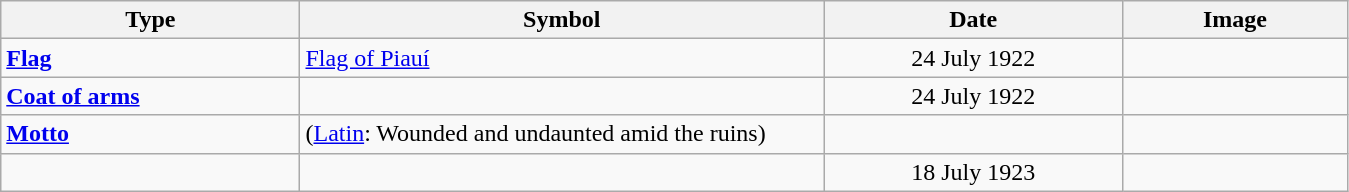<table class="wikitable">
<tr>
<th width="20%">Type</th>
<th width="35%">Symbol</th>
<th width="20%">Date</th>
<th width="15%">Image</th>
</tr>
<tr>
<td><strong><a href='#'>Flag</a></strong></td>
<td><a href='#'>Flag of Piauí</a></td>
<td align="center">24 July 1922</td>
<td align="center"></td>
</tr>
<tr>
<td><strong><a href='#'>Coat of arms</a></strong></td>
<td></td>
<td align="center">24 July 1922</td>
<td align="center"></td>
</tr>
<tr>
<td><strong><a href='#'>Motto</a></strong></td>
<td> (<a href='#'>Latin</a>: Wounded and undaunted amid the ruins)</td>
<td align="center"></td>
<td></td>
</tr>
<tr>
<td></td>
<td></td>
<td align="center">18 July 1923</td>
<td></td>
</tr>
</table>
